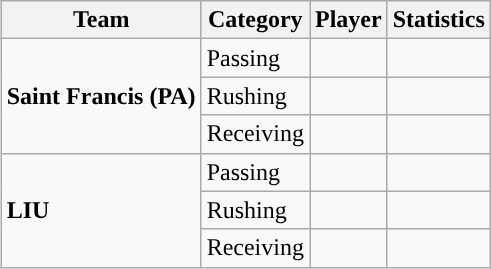<table class="wikitable" style="float: right;">
<tr>
<th>Team</th>
<th>Category</th>
<th>Player</th>
<th>Statistics</th>
</tr>
<tr>
<td rowspan=3><strong>Saint Francis (PA)</strong></td>
<td>Passing</td>
<td></td>
<td></td>
</tr>
<tr>
<td>Rushing</td>
<td></td>
<td></td>
</tr>
<tr>
<td>Receiving</td>
<td></td>
<td></td>
</tr>
<tr>
<td rowspan=3><strong>LIU</strong></td>
<td>Passing</td>
<td></td>
<td></td>
</tr>
<tr>
<td>Rushing</td>
<td></td>
<td></td>
</tr>
<tr>
<td>Receiving</td>
<td></td>
<td></td>
</tr>
</table>
